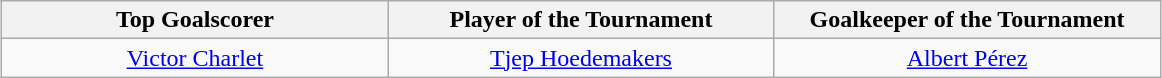<table class=wikitable style="margin:auto; text-align:center">
<tr>
<th style="width: 250px;">Top Goalscorer</th>
<th style="width: 250px;">Player of the Tournament</th>
<th style="width: 250px;">Goalkeeper of the Tournament</th>
</tr>
<tr>
<td> <a href='#'>Victor Charlet</a></td>
<td> <a href='#'>Tjep Hoedemakers</a></td>
<td> <a href='#'>Albert Pérez</a></td>
</tr>
</table>
